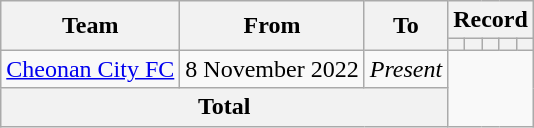<table class="wikitable" style="text-align:centre">
<tr>
<th rowspan=2>Team</th>
<th rowspan=2>From</th>
<th rowspan=2>To</th>
<th colspan=7>Record</th>
</tr>
<tr>
<th></th>
<th></th>
<th></th>
<th></th>
<th></th>
</tr>
<tr>
<td align=left><a href='#'>Cheonan City FC</a></td>
<td align=left>8 November 2022</td>
<td align=left><em>Present</em><br></td>
</tr>
<tr>
<th colspan=3>Total<br></th>
</tr>
</table>
